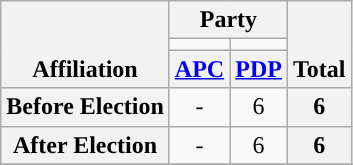<table class=wikitable style="text-align:center">
<tr style="vertical-align:bottom;">
<th rowspan=3>Affiliation</th>
<th colspan=2>Party</th>
<th rowspan=3>Total</th>
</tr>
<tr>
<td style="background-color:"></td>
<td style="background-color:"></td>
</tr>
<tr>
<th><a href='#'>APC</a></th>
<th><a href='#'>PDP</a></th>
</tr>
<tr>
<th>Before Election</th>
<td>-</td>
<td>6</td>
<th>6</th>
</tr>
<tr>
<th>After Election</th>
<td>-</td>
<td>6</td>
<th>6</th>
</tr>
<tr>
</tr>
</table>
